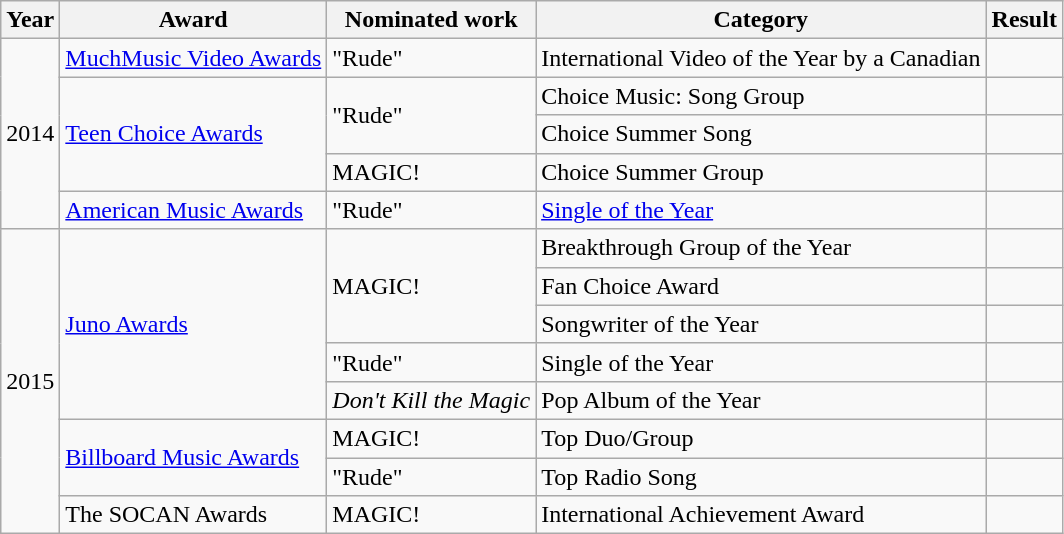<table class="wikitable">
<tr>
<th>Year</th>
<th>Award</th>
<th>Nominated work</th>
<th>Category</th>
<th>Result</th>
</tr>
<tr>
<td rowspan="5">2014</td>
<td><a href='#'>MuchMusic Video Awards</a></td>
<td>"Rude"</td>
<td>International Video of the Year by a Canadian</td>
<td></td>
</tr>
<tr>
<td rowspan="3"><a href='#'>Teen Choice Awards</a></td>
<td rowspan="2">"Rude"</td>
<td>Choice Music: Song Group</td>
<td></td>
</tr>
<tr>
<td>Choice Summer Song</td>
<td></td>
</tr>
<tr>
<td>MAGIC!</td>
<td>Choice Summer Group</td>
<td></td>
</tr>
<tr>
<td><a href='#'>American Music Awards</a></td>
<td>"Rude"</td>
<td><a href='#'>Single of the Year</a></td>
<td></td>
</tr>
<tr>
<td rowspan="8">2015</td>
<td rowspan="5"><a href='#'>Juno Awards</a></td>
<td rowspan="3">MAGIC!</td>
<td>Breakthrough Group of the Year</td>
<td></td>
</tr>
<tr>
<td>Fan Choice Award</td>
<td></td>
</tr>
<tr>
<td>Songwriter of the Year</td>
<td></td>
</tr>
<tr>
<td rowspan="1">"Rude"</td>
<td>Single of the Year</td>
<td></td>
</tr>
<tr>
<td rowspan="1"><em>Don't Kill the Magic</em></td>
<td>Pop Album of the Year</td>
<td></td>
</tr>
<tr>
<td rowspan="2"><a href='#'>Billboard Music Awards</a></td>
<td>MAGIC!</td>
<td>Top Duo/Group</td>
<td></td>
</tr>
<tr>
<td>"Rude"</td>
<td>Top Radio Song</td>
<td></td>
</tr>
<tr>
<td>The SOCAN Awards</td>
<td>MAGIC!</td>
<td>International Achievement Award</td>
<td></td>
</tr>
</table>
